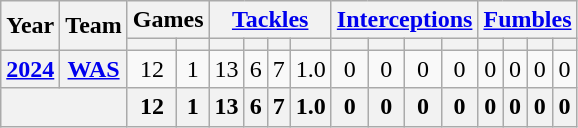<table class="wikitable" style="text-align:center;">
<tr>
<th rowspan="2">Year</th>
<th rowspan="2">Team</th>
<th colspan="2">Games</th>
<th colspan="4"><a href='#'>Tackles</a></th>
<th colspan="4"><a href='#'>Interceptions</a></th>
<th colspan="4"><a href='#'>Fumbles</a></th>
</tr>
<tr>
<th></th>
<th></th>
<th></th>
<th></th>
<th></th>
<th></th>
<th></th>
<th></th>
<th></th>
<th></th>
<th></th>
<th></th>
<th></th>
<th></th>
</tr>
<tr>
<th><a href='#'>2024</a></th>
<th><a href='#'>WAS</a></th>
<td>12</td>
<td>1</td>
<td>13</td>
<td>6</td>
<td>7</td>
<td>1.0</td>
<td>0</td>
<td>0</td>
<td>0</td>
<td>0</td>
<td>0</td>
<td>0</td>
<td>0</td>
<td>0</td>
</tr>
<tr>
<th colspan="2"></th>
<th>12</th>
<th>1</th>
<th>13</th>
<th>6</th>
<th>7</th>
<th>1.0</th>
<th>0</th>
<th>0</th>
<th>0</th>
<th>0</th>
<th>0</th>
<th>0</th>
<th>0</th>
<th>0</th>
</tr>
</table>
